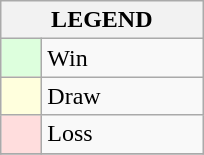<table class="wikitable" border="1">
<tr>
<th colspan="2">LEGEND</th>
</tr>
<tr>
<td style="background:#ddffdd;" width=20> </td>
<td width=100>Win</td>
</tr>
<tr>
<td style="background:#ffffdd"  width=20> </td>
<td width=100>Draw</td>
</tr>
<tr>
<td style="background:#ffdddd;" width=20> </td>
<td width=100>Loss</td>
</tr>
<tr>
</tr>
</table>
